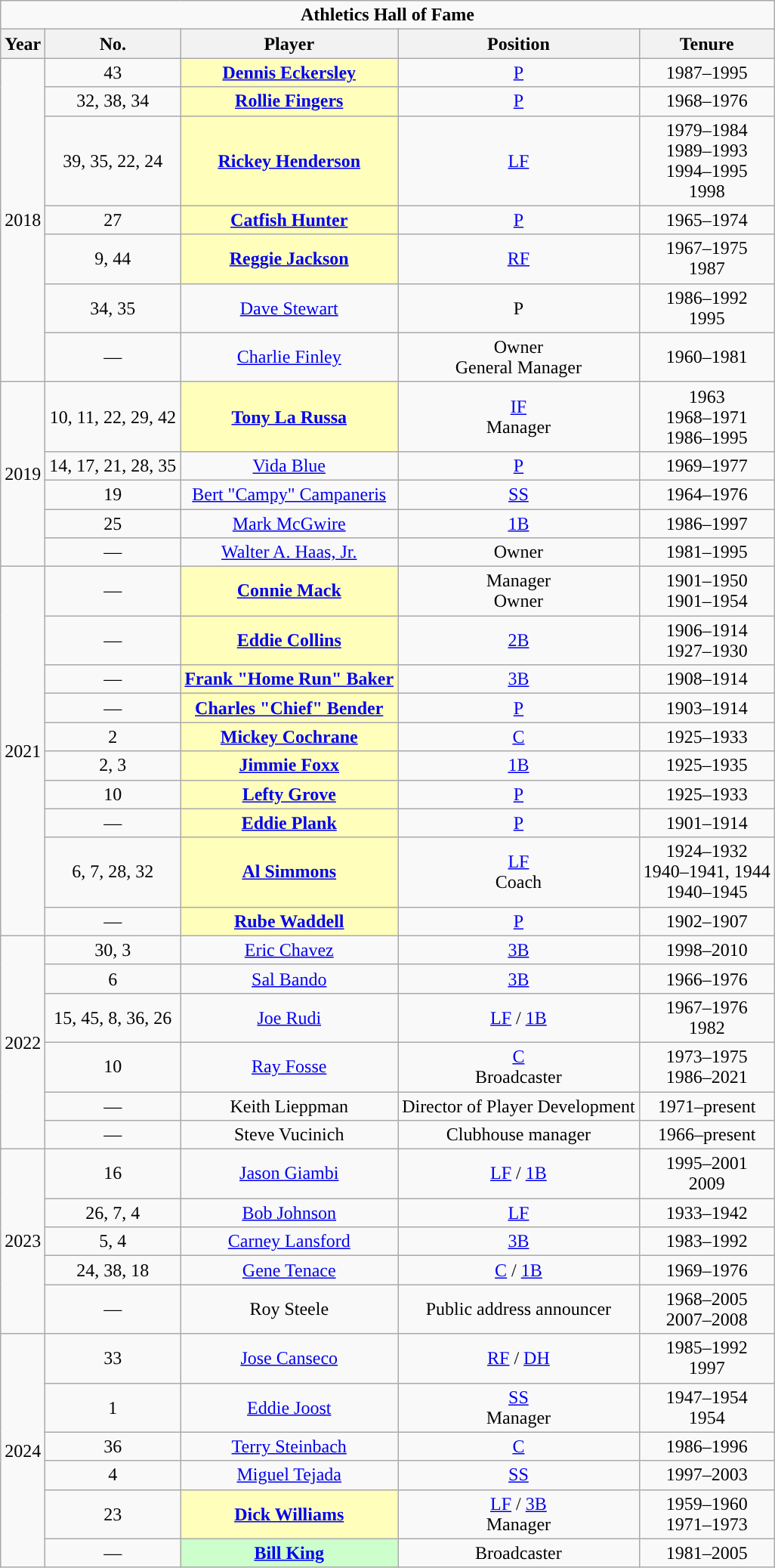<table class="wikitable" style="text-align:center">
<tr>
<td colspan="5"><strong>Athletics Hall of Fame</strong></td>
</tr>
<tr>
<th>Year</th>
<th>No.</th>
<th>Player</th>
<th>Position</th>
<th>Tenure</th>
</tr>
<tr>
<td rowspan=7>2018</td>
<td>43</td>
<td style="background:#ffb;"><strong><a href='#'>Dennis Eckersley</a></strong></td>
<td><a href='#'>P</a></td>
<td>1987–1995</td>
</tr>
<tr>
<td>32, 38, 34</td>
<td style="background:#ffb;"><strong><a href='#'>Rollie Fingers</a></strong></td>
<td><a href='#'>P</a></td>
<td>1968–1976</td>
</tr>
<tr>
<td>39, 35, 22, 24</td>
<td style="background:#ffb;"><strong><a href='#'>Rickey Henderson</a></strong></td>
<td><a href='#'>LF</a></td>
<td>1979–1984<br>1989–1993<br>1994–1995<br>1998</td>
</tr>
<tr>
<td>27</td>
<td style="background:#ffb;"><strong><a href='#'>Catfish Hunter</a></strong></td>
<td><a href='#'>P</a></td>
<td>1965–1974</td>
</tr>
<tr>
<td>9, 44</td>
<td style="background:#ffb;"><strong><a href='#'>Reggie Jackson</a></strong></td>
<td><a href='#'>RF</a></td>
<td>1967–1975<br>1987</td>
</tr>
<tr>
<td>34, 35</td>
<td><a href='#'>Dave Stewart</a></td>
<td>P</td>
<td>1986–1992<br>1995</td>
</tr>
<tr>
<td>—</td>
<td><a href='#'>Charlie Finley</a></td>
<td>Owner<br>General Manager</td>
<td>1960–1981</td>
</tr>
<tr>
<td rowspan=5>2019</td>
<td>10, 11, 22, 29, 42</td>
<td style="background:#ffb;"><strong><a href='#'>Tony La Russa</a></strong></td>
<td><a href='#'>IF</a><br>Manager</td>
<td>1963<br>1968–1971<br>1986–1995</td>
</tr>
<tr>
<td>14, 17, 21, 28, 35</td>
<td><a href='#'>Vida Blue</a></td>
<td><a href='#'>P</a></td>
<td>1969–1977</td>
</tr>
<tr>
<td>19</td>
<td><a href='#'>Bert "Campy" Campaneris</a></td>
<td><a href='#'>SS</a></td>
<td>1964–1976</td>
</tr>
<tr>
<td>25</td>
<td><a href='#'>Mark McGwire</a></td>
<td><a href='#'>1B</a></td>
<td>1986–1997</td>
</tr>
<tr>
<td>—</td>
<td><a href='#'>Walter A. Haas, Jr.</a></td>
<td>Owner</td>
<td>1981–1995</td>
</tr>
<tr>
<td rowspan=10>2021</td>
<td>—</td>
<td style="background:#ffb;"><strong><a href='#'>Connie Mack</a></strong></td>
<td>Manager<br>Owner</td>
<td>1901–1950<br>1901–1954</td>
</tr>
<tr>
<td>—</td>
<td style="background:#ffb;"><strong><a href='#'>Eddie Collins</a></strong></td>
<td><a href='#'>2B</a></td>
<td>1906–1914<br>1927–1930</td>
</tr>
<tr>
<td>—</td>
<td style="background:#ffb;"><strong><a href='#'>Frank "Home Run" Baker</a></strong></td>
<td><a href='#'>3B</a></td>
<td>1908–1914</td>
</tr>
<tr>
<td>—</td>
<td style="background:#ffb;"><strong><a href='#'>Charles "Chief" Bender</a></strong></td>
<td><a href='#'>P</a></td>
<td>1903–1914</td>
</tr>
<tr>
<td>2</td>
<td style="background:#ffb;"><strong><a href='#'>Mickey Cochrane</a></strong></td>
<td><a href='#'>C</a></td>
<td>1925–1933</td>
</tr>
<tr>
<td>2, 3</td>
<td style="background:#ffb;"><strong><a href='#'>Jimmie Foxx</a></strong></td>
<td><a href='#'>1B</a></td>
<td>1925–1935</td>
</tr>
<tr>
<td>10</td>
<td style="background:#ffb;"><strong><a href='#'>Lefty Grove</a></strong></td>
<td><a href='#'>P</a></td>
<td>1925–1933</td>
</tr>
<tr>
<td>—</td>
<td style="background:#ffb;"><strong><a href='#'>Eddie Plank</a></strong></td>
<td><a href='#'>P</a></td>
<td>1901–1914</td>
</tr>
<tr>
<td>6, 7, 28, 32</td>
<td style="background:#ffb;"><strong><a href='#'>Al Simmons</a></strong></td>
<td><a href='#'>LF</a><br>Coach</td>
<td>1924–1932<br>1940–1941, 1944<br>1940–1945</td>
</tr>
<tr>
<td>—</td>
<td style="background:#ffb;"><strong><a href='#'>Rube Waddell</a></strong></td>
<td><a href='#'>P</a></td>
<td>1902–1907</td>
</tr>
<tr>
<td rowspan=6>2022</td>
<td>30, 3</td>
<td><a href='#'>Eric Chavez</a></td>
<td><a href='#'>3B</a></td>
<td>1998–2010</td>
</tr>
<tr>
<td>6</td>
<td><a href='#'>Sal Bando</a></td>
<td><a href='#'>3B</a></td>
<td>1966–1976</td>
</tr>
<tr>
<td>15, 45, 8, 36, 26</td>
<td><a href='#'>Joe Rudi</a></td>
<td><a href='#'>LF</a> / <a href='#'>1B</a></td>
<td>1967–1976<br>1982</td>
</tr>
<tr>
<td>10</td>
<td><a href='#'>Ray Fosse</a></td>
<td><a href='#'>C</a><br>Broadcaster</td>
<td>1973–1975<br>1986–2021</td>
</tr>
<tr>
<td>—</td>
<td>Keith Lieppman</td>
<td>Director of Player Development</td>
<td>1971–present</td>
</tr>
<tr>
<td>—</td>
<td>Steve Vucinich</td>
<td>Clubhouse manager</td>
<td>1966–present</td>
</tr>
<tr>
<td rowspan=5>2023</td>
<td>16</td>
<td><a href='#'>Jason Giambi</a></td>
<td><a href='#'>LF</a> / <a href='#'>1B</a></td>
<td>1995–2001<br>2009</td>
</tr>
<tr>
<td>26, 7, 4</td>
<td><a href='#'>Bob Johnson</a></td>
<td><a href='#'>LF</a></td>
<td>1933–1942</td>
</tr>
<tr>
<td>5, 4</td>
<td><a href='#'>Carney Lansford</a></td>
<td><a href='#'>3B</a></td>
<td>1983–1992</td>
</tr>
<tr>
<td>24, 38, 18</td>
<td><a href='#'>Gene Tenace</a></td>
<td><a href='#'>C</a> / <a href='#'>1B</a></td>
<td>1969–1976</td>
</tr>
<tr>
<td>—</td>
<td>Roy Steele</td>
<td>Public address announcer</td>
<td>1968–2005<br>2007–2008</td>
</tr>
<tr>
<td rowspan=6>2024</td>
<td>33</td>
<td><a href='#'>Jose Canseco</a></td>
<td><a href='#'>RF</a> / <a href='#'>DH</a></td>
<td>1985–1992<br>1997</td>
</tr>
<tr>
<td>1</td>
<td><a href='#'>Eddie Joost</a></td>
<td><a href='#'>SS</a><br>Manager</td>
<td>1947–1954<br>1954</td>
</tr>
<tr>
<td>36</td>
<td><a href='#'>Terry Steinbach</a></td>
<td><a href='#'>C</a></td>
<td>1986–1996</td>
</tr>
<tr>
<td>4</td>
<td><a href='#'>Miguel Tejada</a></td>
<td><a href='#'>SS</a></td>
<td>1997–2003</td>
</tr>
<tr>
<td>23</td>
<td style="background:#ffb;"><strong><a href='#'>Dick Williams</a></strong></td>
<td><a href='#'>LF</a> / <a href='#'>3B</a><br>Manager</td>
<td>1959–1960<br>1971–1973</td>
</tr>
<tr>
<td>—</td>
<td style="background:#cfc;"><strong><a href='#'>Bill King</a></strong></td>
<td>Broadcaster</td>
<td>1981–2005</td>
</tr>
</table>
